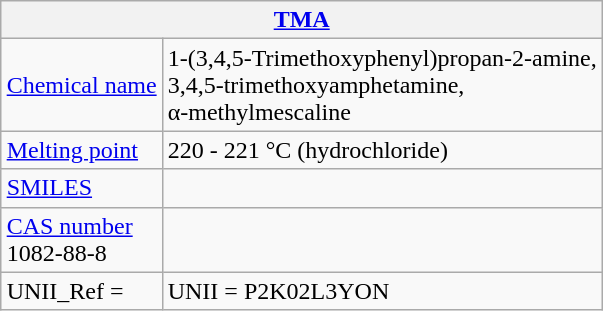<table class="wikitable" style="margin: 0 0 1em 1em; float: right;">
<tr>
<th colspan="2"><a href='#'>TMA</a></th>
</tr>
<tr>
<td><a href='#'>Chemical name</a></td>
<td>1-(3,4,5-Trimethoxyphenyl)propan-2-amine,<br>3,4,5-trimethoxyamphetamine,<br>α-methylmescaline</td>
</tr>
<tr>
<td><a href='#'>Melting point</a></td>
<td>220 - 221 °C (hydrochloride)</td>
</tr>
<tr>
<td><a href='#'>SMILES</a></td>
<td></td>
</tr>
<tr>
<td><a href='#'>CAS number</a><br>1082-88-8</td>
<td></td>
</tr>
<tr>
<td>UNII_Ref = </td>
<td>UNII = P2K02L3YON</td>
</tr>
</table>
